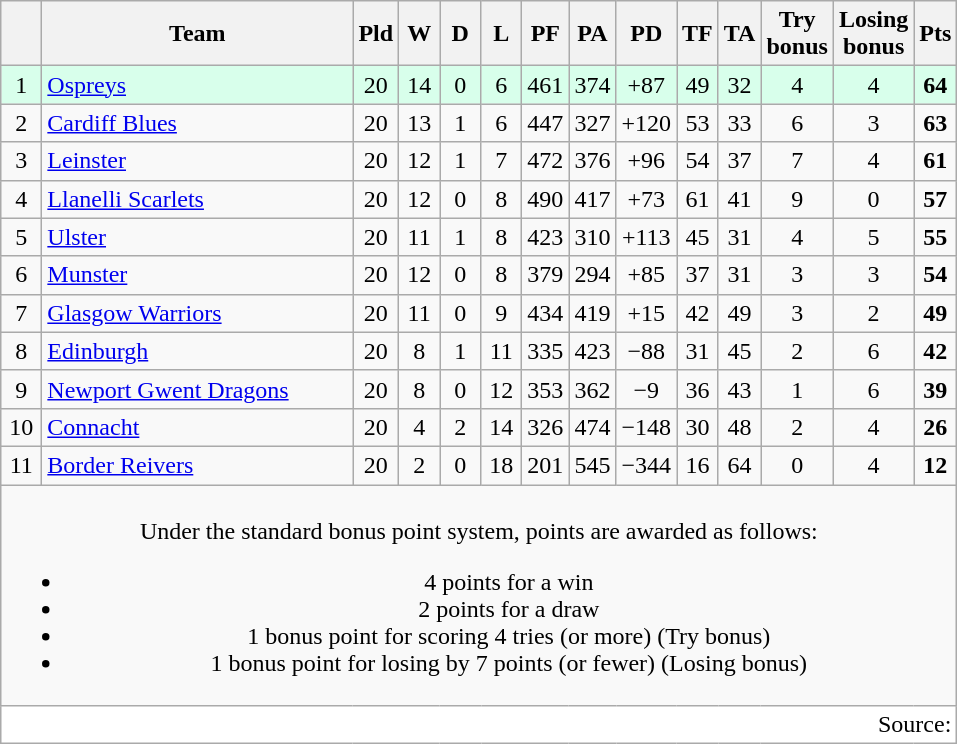<table class="wikitable" style="text-align:center">
<tr>
<th width="20"></th>
<th width="200">Team</th>
<th width="20">Pld</th>
<th width="20">W</th>
<th width="20">D</th>
<th width="20">L</th>
<th width="20">PF</th>
<th width="20">PA</th>
<th width="20">PD</th>
<th width="20">TF</th>
<th width="20">TA</th>
<th width="20">Try bonus</th>
<th width="20">Losing bonus</th>
<th width="20">Pts</th>
</tr>
<tr bgcolor=#d8ffeb>
<td>1</td>
<td align=left> <a href='#'>Ospreys</a></td>
<td>20</td>
<td>14</td>
<td>0</td>
<td>6</td>
<td>461</td>
<td>374</td>
<td>+87</td>
<td>49</td>
<td>32</td>
<td>4</td>
<td>4</td>
<td><strong>64</strong></td>
</tr>
<tr>
<td>2</td>
<td align=left> <a href='#'>Cardiff Blues</a></td>
<td>20</td>
<td>13</td>
<td>1</td>
<td>6</td>
<td>447</td>
<td>327</td>
<td>+120</td>
<td>53</td>
<td>33</td>
<td>6</td>
<td>3</td>
<td><strong>63</strong></td>
</tr>
<tr>
<td>3</td>
<td align=left> <a href='#'>Leinster</a></td>
<td>20</td>
<td>12</td>
<td>1</td>
<td>7</td>
<td>472</td>
<td>376</td>
<td>+96</td>
<td>54</td>
<td>37</td>
<td>7</td>
<td>4</td>
<td><strong>61</strong></td>
</tr>
<tr>
<td>4</td>
<td align=left> <a href='#'>Llanelli Scarlets</a></td>
<td>20</td>
<td>12</td>
<td>0</td>
<td>8</td>
<td>490</td>
<td>417</td>
<td>+73</td>
<td>61</td>
<td>41</td>
<td>9</td>
<td>0</td>
<td><strong>57</strong></td>
</tr>
<tr>
<td>5</td>
<td align=left> <a href='#'>Ulster</a></td>
<td>20</td>
<td>11</td>
<td>1</td>
<td>8</td>
<td>423</td>
<td>310</td>
<td>+113</td>
<td>45</td>
<td>31</td>
<td>4</td>
<td>5</td>
<td><strong>55</strong></td>
</tr>
<tr>
<td>6</td>
<td align=left> <a href='#'>Munster</a></td>
<td>20</td>
<td>12</td>
<td>0</td>
<td>8</td>
<td>379</td>
<td>294</td>
<td>+85</td>
<td>37</td>
<td>31</td>
<td>3</td>
<td>3</td>
<td><strong>54</strong></td>
</tr>
<tr>
<td>7</td>
<td align=left> <a href='#'>Glasgow Warriors</a></td>
<td>20</td>
<td>11</td>
<td>0</td>
<td>9</td>
<td>434</td>
<td>419</td>
<td>+15</td>
<td>42</td>
<td>49</td>
<td>3</td>
<td>2</td>
<td><strong>49</strong></td>
</tr>
<tr>
<td>8</td>
<td align=left> <a href='#'>Edinburgh</a></td>
<td>20</td>
<td>8</td>
<td>1</td>
<td>11</td>
<td>335</td>
<td>423</td>
<td>−88</td>
<td>31</td>
<td>45</td>
<td>2</td>
<td>6</td>
<td><strong>42</strong></td>
</tr>
<tr>
<td>9</td>
<td align=left> <a href='#'>Newport Gwent Dragons</a></td>
<td>20</td>
<td>8</td>
<td>0</td>
<td>12</td>
<td>353</td>
<td>362</td>
<td>−9</td>
<td>36</td>
<td>43</td>
<td>1</td>
<td>6</td>
<td><strong>39</strong></td>
</tr>
<tr>
<td>10</td>
<td align=left> <a href='#'>Connacht</a></td>
<td>20</td>
<td>4</td>
<td>2</td>
<td>14</td>
<td>326</td>
<td>474</td>
<td>−148</td>
<td>30</td>
<td>48</td>
<td>2</td>
<td>4</td>
<td><strong>26</strong></td>
</tr>
<tr>
<td>11</td>
<td align=left> <a href='#'>Border Reivers</a></td>
<td>20</td>
<td>2</td>
<td>0</td>
<td>18</td>
<td>201</td>
<td>545</td>
<td>−344</td>
<td>16</td>
<td>64</td>
<td>0</td>
<td>4</td>
<td><strong>12</strong></td>
</tr>
<tr>
<td colspan="14"><br>Under the standard bonus point system, points are awarded as follows:<ul><li>4 points for a win</li><li>2 points for a draw</li><li>1 bonus point for scoring 4 tries (or more) (Try bonus)</li><li>1 bonus point for losing by 7 points (or fewer) (Losing bonus)</li></ul></td>
</tr>
<tr>
<td colspan="14" style="text-align:right;background:#fff" cellpadding="0" cellspacing="0">Source:  </td>
</tr>
</table>
